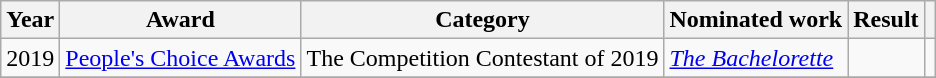<table class="wikitable sortable">
<tr>
<th>Year</th>
<th>Award</th>
<th>Category</th>
<th>Nominated work</th>
<th>Result</th>
<th class="unsortable"></th>
</tr>
<tr>
<td>2019</td>
<td><a href='#'>People's Choice Awards</a></td>
<td>The Competition Contestant of 2019</td>
<td><em><a href='#'>The Bachelorette</a></em></td>
<td></td>
<td style="text-align:center;"></td>
</tr>
<tr>
</tr>
</table>
